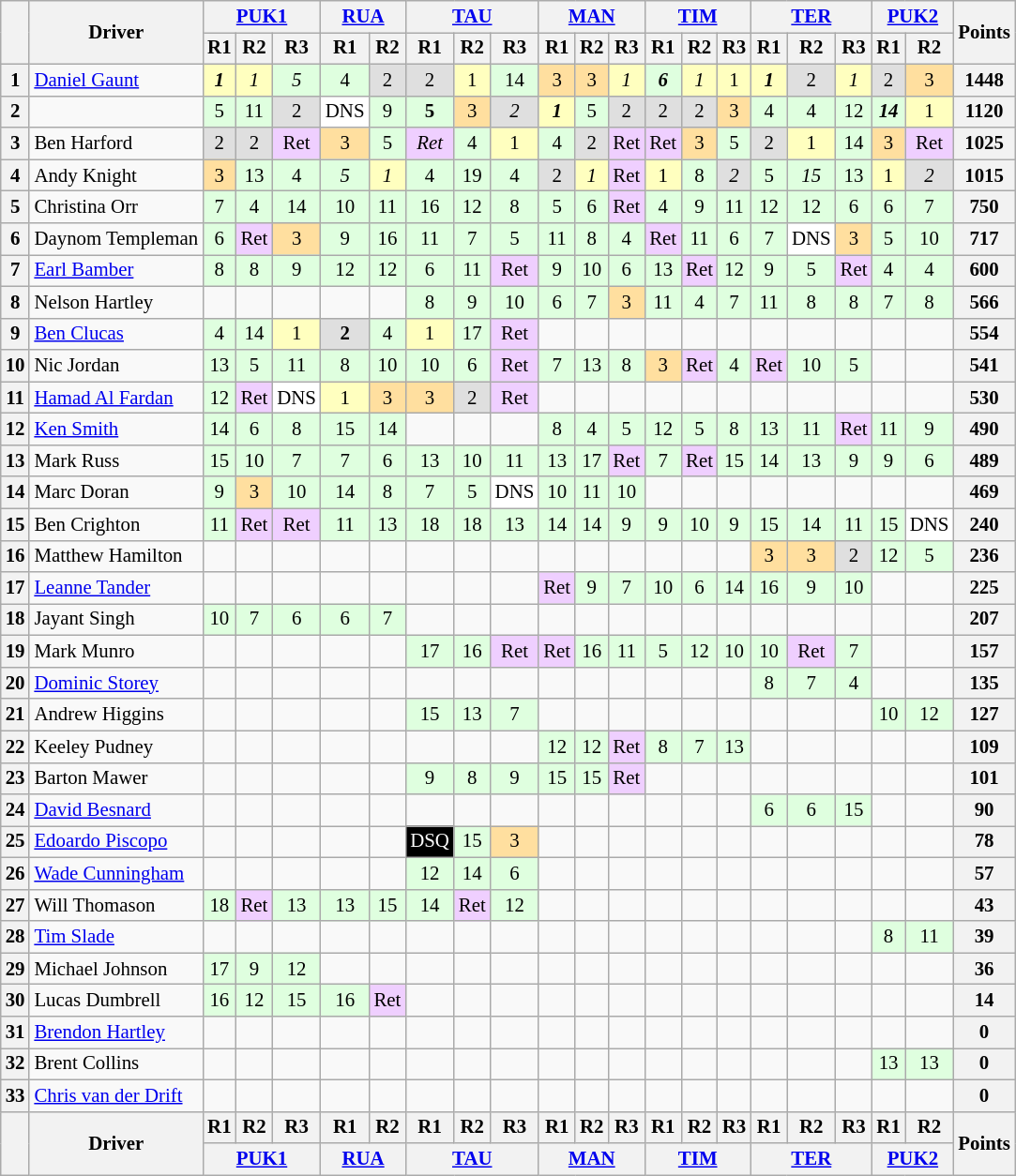<table class="wikitable" style="font-size:87%; text-align:center">
<tr>
<th rowspan="2"></th>
<th rowspan="2">Driver</th>
<th colspan="3"><a href='#'>PUK1</a></th>
<th colspan="2"><a href='#'>RUA</a></th>
<th colspan="3"><a href='#'>TAU</a></th>
<th colspan="3"><a href='#'>MAN</a></th>
<th colspan="3"><a href='#'>TIM</a></th>
<th colspan="3"><a href='#'>TER</a></th>
<th colspan="2"><a href='#'>PUK2</a></th>
<th rowspan="2">Points</th>
</tr>
<tr>
<th>R1</th>
<th>R2</th>
<th>R3</th>
<th>R1</th>
<th>R2</th>
<th>R1</th>
<th>R2</th>
<th>R3</th>
<th>R1</th>
<th>R2</th>
<th>R3</th>
<th>R1</th>
<th>R2</th>
<th>R3</th>
<th>R1</th>
<th>R2</th>
<th>R3</th>
<th>R1</th>
<th>R2</th>
</tr>
<tr>
<th>1</th>
<td align="left"> <a href='#'>Daniel Gaunt</a></td>
<td style="background:#FFFFBF;"><strong><em>1</em></strong></td>
<td style="background:#FFFFBF;"><em>1</em></td>
<td style="background:#DFFFDF;"><em>5</em></td>
<td style="background:#DFFFDF;">4</td>
<td style="background:#DFDFDF;">2</td>
<td style="background:#DFDFDF;">2</td>
<td style="background:#FFFFBF;">1</td>
<td style="background:#DFFFDF;">14</td>
<td style="background:#FFDF9F;">3</td>
<td style="background:#FFDF9F;">3</td>
<td style="background:#FFFFBF;"><em>1</em></td>
<td style="background:#DFFFDF;"><strong><em>6</em></strong></td>
<td style="background:#FFFFBF;"><em>1</em></td>
<td style="background:#FFFFBF;">1</td>
<td style="background:#FFFFBF;"><strong><em>1</em></strong></td>
<td style="background:#DFDFDF;">2</td>
<td style="background:#FFFFBF;"><em>1</em></td>
<td style="background:#DFDFDF;">2</td>
<td style="background:#FFDF9F;">3</td>
<th>1448</th>
</tr>
<tr>
<th>2</th>
<td align="left"></td>
<td style="background:#DFFFDF;">5</td>
<td style="background:#DFFFDF;">11</td>
<td style="background:#DFDFDF;">2</td>
<td style="background:#FFFFFF;">DNS</td>
<td style="background:#DFFFDF;">9</td>
<td style="background:#DFFFDF;"><strong>5</strong></td>
<td style="background:#FFDF9F;">3</td>
<td style="background:#DFDFDF;"><em>2</em></td>
<td style="background:#FFFFBF;"><strong><em>1</em></strong></td>
<td style="background:#DFFFDF;">5</td>
<td style="background:#DFDFDF;">2</td>
<td style="background:#DFDFDF;">2</td>
<td style="background:#DFDFDF;">2</td>
<td style="background:#FFDF9F;">3</td>
<td style="background:#DFFFDF;">4</td>
<td style="background:#DFFFDF;">4</td>
<td style="background:#DFFFDF;">12</td>
<td style="background:#DFFFDF;"><strong><em>14</em></strong></td>
<td style="background:#FFFFBF;">1</td>
<th>1120</th>
</tr>
<tr>
<th>3</th>
<td align="left"> Ben Harford</td>
<td style="background:#DFDFDF;">2</td>
<td style="background:#DFDFDF;">2</td>
<td style="background:#efcfff;">Ret</td>
<td style="background:#FFDF9F;">3</td>
<td style="background:#DFFFDF;">5</td>
<td style="background:#efcfff;"><em>Ret</em></td>
<td style="background:#DFFFDF;">4</td>
<td style="background:#FFFFBF;">1</td>
<td style="background:#DFFFDF;">4</td>
<td style="background:#DFDFDF;">2</td>
<td style="background:#efcfff;">Ret</td>
<td style="background:#efcfff;">Ret</td>
<td style="background:#FFDF9F;">3</td>
<td style="background:#DFFFDF;">5</td>
<td style="background:#DFDFDF;">2</td>
<td style="background:#FFFFBF;">1</td>
<td style="background:#DFFFDF;">14</td>
<td style="background:#FFDF9F;">3</td>
<td style="background:#efcfff;">Ret</td>
<th>1025</th>
</tr>
<tr>
<th>4</th>
<td align="left"> Andy Knight</td>
<td style="background:#FFDF9F;">3</td>
<td style="background:#DFFFDF;">13</td>
<td style="background:#DFFFDF;">4</td>
<td style="background:#DFFFDF;"><em>5</em></td>
<td style="background:#FFFFBF;"><em>1</em></td>
<td style="background:#DFFFDF;">4</td>
<td style="background:#DFFFDF;">19</td>
<td style="background:#DFFFDF;">4</td>
<td style="background:#DFDFDF;">2</td>
<td style="background:#FFFFBF;"><em>1</em></td>
<td style="background:#efcfff;">Ret</td>
<td style="background:#FFFFBF;">1</td>
<td style="background:#DFFFDF;">8</td>
<td style="background:#DFDFDF;"><em>2</em></td>
<td style="background:#DFFFDF;">5</td>
<td style="background:#DFFFDF;"><em>15</em></td>
<td style="background:#DFFFDF;">13</td>
<td style="background:#FFFFBF;">1</td>
<td style="background:#DFDFDF;"><em>2</em></td>
<th>1015</th>
</tr>
<tr>
<th>5</th>
<td align="left"> Christina Orr</td>
<td style="background:#DFFFDF;">7</td>
<td style="background:#DFFFDF;">4</td>
<td style="background:#DFFFDF;">14</td>
<td style="background:#DFFFDF;">10</td>
<td style="background:#DFFFDF;">11</td>
<td style="background:#DFFFDF;">16</td>
<td style="background:#DFFFDF;">12</td>
<td style="background:#DFFFDF;">8</td>
<td style="background:#DFFFDF;">5</td>
<td style="background:#DFFFDF;">6</td>
<td style="background:#efcfff;">Ret</td>
<td style="background:#DFFFDF;">4</td>
<td style="background:#DFFFDF;">9</td>
<td style="background:#DFFFDF;">11</td>
<td style="background:#DFFFDF;">12</td>
<td style="background:#DFFFDF;">12</td>
<td style="background:#DFFFDF;">6</td>
<td style="background:#DFFFDF;">6</td>
<td style="background:#DFFFDF;">7</td>
<th>750</th>
</tr>
<tr>
<th>6</th>
<td align="left"> Daynom Templeman</td>
<td style="background:#DFFFDF;">6</td>
<td style="background:#efcfff;">Ret</td>
<td style="background:#FFDF9F;">3</td>
<td style="background:#DFFFDF;">9</td>
<td style="background:#DFFFDF;">16</td>
<td style="background:#DFFFDF;">11</td>
<td style="background:#DFFFDF;">7</td>
<td style="background:#DFFFDF;">5</td>
<td style="background:#DFFFDF;">11</td>
<td style="background:#DFFFDF;">8</td>
<td style="background:#DFFFDF;">4</td>
<td style="background:#efcfff;">Ret</td>
<td style="background:#DFFFDF;">11</td>
<td style="background:#DFFFDF;">6</td>
<td style="background:#DFFFDF;">7</td>
<td style="background:#FFFFFF;">DNS</td>
<td style="background:#FFDF9F;">3</td>
<td style="background:#DFFFDF;">5</td>
<td style="background:#DFFFDF;">10</td>
<th>717</th>
</tr>
<tr>
<th>7</th>
<td align="left"> <a href='#'>Earl Bamber</a></td>
<td style="background:#DFFFDF;">8</td>
<td style="background:#DFFFDF;">8</td>
<td style="background:#DFFFDF;">9</td>
<td style="background:#DFFFDF;">12</td>
<td style="background:#DFFFDF;">12</td>
<td style="background:#DFFFDF;">6</td>
<td style="background:#DFFFDF;">11</td>
<td style="background:#efcfff;">Ret</td>
<td style="background:#DFFFDF;">9</td>
<td style="background:#DFFFDF;">10</td>
<td style="background:#DFFFDF;">6</td>
<td style="background:#DFFFDF;">13</td>
<td style="background:#efcfff;">Ret</td>
<td style="background:#DFFFDF;">12</td>
<td style="background:#DFFFDF;">9</td>
<td style="background:#DFFFDF;">5</td>
<td style="background:#efcfff;">Ret</td>
<td style="background:#DFFFDF;">4</td>
<td style="background:#DFFFDF;">4</td>
<th>600</th>
</tr>
<tr>
<th>8</th>
<td align="left"> Nelson Hartley</td>
<td></td>
<td></td>
<td></td>
<td></td>
<td></td>
<td style="background:#DFFFDF;">8</td>
<td style="background:#DFFFDF;">9</td>
<td style="background:#DFFFDF;">10</td>
<td style="background:#DFFFDF;">6</td>
<td style="background:#DFFFDF;">7</td>
<td style="background:#FFDF9F;">3</td>
<td style="background:#DFFFDF;">11</td>
<td style="background:#DFFFDF;">4</td>
<td style="background:#DFFFDF;">7</td>
<td style="background:#DFFFDF;">11</td>
<td style="background:#DFFFDF;">8</td>
<td style="background:#DFFFDF;">8</td>
<td style="background:#DFFFDF;">7</td>
<td style="background:#DFFFDF;">8</td>
<th>566</th>
</tr>
<tr>
<th>9</th>
<td align="left"> <a href='#'>Ben Clucas</a></td>
<td style="background:#DFFFDF;">4</td>
<td style="background:#DFFFDF;">14</td>
<td style="background:#FFFFBF;">1</td>
<td style="background:#DFDFDF;"><strong>2</strong></td>
<td style="background:#DFFFDF;">4</td>
<td style="background:#FFFFBF;">1</td>
<td style="background:#DFFFDF;">17</td>
<td style="background:#efcfff;">Ret</td>
<td></td>
<td></td>
<td></td>
<td></td>
<td></td>
<td></td>
<td></td>
<td></td>
<td></td>
<td></td>
<td></td>
<th>554</th>
</tr>
<tr>
<th>10</th>
<td align="left"> Nic Jordan</td>
<td style="background:#DFFFDF;">13</td>
<td style="background:#DFFFDF;">5</td>
<td style="background:#DFFFDF;">11</td>
<td style="background:#DFFFDF;">8</td>
<td style="background:#DFFFDF;">10</td>
<td style="background:#DFFFDF;">10</td>
<td style="background:#DFFFDF;">6</td>
<td style="background:#efcfff;">Ret</td>
<td style="background:#DFFFDF;">7</td>
<td style="background:#DFFFDF;">13</td>
<td style="background:#DFFFDF;">8</td>
<td style="background:#FFDF9F;">3</td>
<td style="background:#efcfff;">Ret</td>
<td style="background:#DFFFDF;">4</td>
<td style="background:#efcfff;">Ret</td>
<td style="background:#DFFFDF;">10</td>
<td style="background:#DFFFDF;">5</td>
<td></td>
<td></td>
<th>541</th>
</tr>
<tr>
<th>11</th>
<td align="left"> <a href='#'>Hamad Al Fardan</a></td>
<td style="background:#DFFFDF;">12</td>
<td style="background:#efcfff;">Ret</td>
<td style="background:#FFFFFF;">DNS</td>
<td style="background:#FFFFBF;">1</td>
<td style="background:#FFDF9F;">3</td>
<td style="background:#FFDF9F;">3</td>
<td style="background:#DFDFDF;">2</td>
<td style="background:#efcfff;">Ret</td>
<td></td>
<td></td>
<td></td>
<td></td>
<td></td>
<td></td>
<td></td>
<td></td>
<td></td>
<td></td>
<td></td>
<th>530</th>
</tr>
<tr>
<th>12</th>
<td align="left"> <a href='#'>Ken Smith</a></td>
<td style="background:#DFFFDF;">14</td>
<td style="background:#DFFFDF;">6</td>
<td style="background:#DFFFDF;">8</td>
<td style="background:#DFFFDF;">15</td>
<td style="background:#DFFFDF;">14</td>
<td></td>
<td></td>
<td></td>
<td style="background:#DFFFDF;">8</td>
<td style="background:#DFFFDF;">4</td>
<td style="background:#DFFFDF;">5</td>
<td style="background:#DFFFDF;">12</td>
<td style="background:#DFFFDF;">5</td>
<td style="background:#DFFFDF;">8</td>
<td style="background:#DFFFDF;">13</td>
<td style="background:#DFFFDF;">11</td>
<td style="background:#efcfff;">Ret</td>
<td style="background:#DFFFDF;">11</td>
<td style="background:#DFFFDF;">9</td>
<th>490</th>
</tr>
<tr>
<th>13</th>
<td align="left"> Mark Russ</td>
<td style="background:#DFFFDF;">15</td>
<td style="background:#DFFFDF;">10</td>
<td style="background:#DFFFDF;">7</td>
<td style="background:#DFFFDF;">7</td>
<td style="background:#DFFFDF;">6</td>
<td style="background:#DFFFDF;">13</td>
<td style="background:#DFFFDF;">10</td>
<td style="background:#DFFFDF;">11</td>
<td style="background:#DFFFDF;">13</td>
<td style="background:#DFFFDF;">17</td>
<td style="background:#efcfff;">Ret</td>
<td style="background:#DFFFDF;">7</td>
<td style="background:#efcfff;">Ret</td>
<td style="background:#DFFFDF;">15</td>
<td style="background:#DFFFDF;">14</td>
<td style="background:#DFFFDF;">13</td>
<td style="background:#DFFFDF;">9</td>
<td style="background:#DFFFDF;">9</td>
<td style="background:#DFFFDF;">6</td>
<th>489</th>
</tr>
<tr>
<th>14</th>
<td align="left"> Marc Doran</td>
<td style="background:#DFFFDF;">9</td>
<td style="background:#FFDF9F;">3</td>
<td style="background:#DFFFDF;">10</td>
<td style="background:#DFFFDF;">14</td>
<td style="background:#DFFFDF;">8</td>
<td style="background:#DFFFDF;">7</td>
<td style="background:#DFFFDF;">5</td>
<td style="background:#FFFFFF;">DNS</td>
<td style="background:#DFFFDF;">10</td>
<td style="background:#DFFFDF;">11</td>
<td style="background:#DFFFDF;">10</td>
<td></td>
<td></td>
<td></td>
<td></td>
<td></td>
<td></td>
<td></td>
<td></td>
<th>469</th>
</tr>
<tr>
<th>15</th>
<td align="left"> Ben Crighton</td>
<td style="background:#DFFFDF;">11</td>
<td style="background:#efcfff;">Ret</td>
<td style="background:#efcfff;">Ret</td>
<td style="background:#DFFFDF;">11</td>
<td style="background:#DFFFDF;">13</td>
<td style="background:#DFFFDF;">18</td>
<td style="background:#DFFFDF;">18</td>
<td style="background:#DFFFDF;">13</td>
<td style="background:#DFFFDF;">14</td>
<td style="background:#DFFFDF;">14</td>
<td style="background:#DFFFDF;">9</td>
<td style="background:#DFFFDF;">9</td>
<td style="background:#DFFFDF;">10</td>
<td style="background:#DFFFDF;">9</td>
<td style="background:#DFFFDF;">15</td>
<td style="background:#DFFFDF;">14</td>
<td style="background:#DFFFDF;">11</td>
<td style="background:#DFFFDF;">15</td>
<td style="background:#FFFFFF;">DNS</td>
<th>240</th>
</tr>
<tr>
<th>16</th>
<td align="left"> Matthew Hamilton</td>
<td></td>
<td></td>
<td></td>
<td></td>
<td></td>
<td></td>
<td></td>
<td></td>
<td></td>
<td></td>
<td></td>
<td></td>
<td></td>
<td></td>
<td style="background:#FFDF9F;">3</td>
<td style="background:#FFDF9F;">3</td>
<td style="background:#DFDFDF;">2</td>
<td style="background:#DFFFDF;">12</td>
<td style="background:#DFFFDF;">5</td>
<th>236</th>
</tr>
<tr>
<th>17</th>
<td align="left"> <a href='#'>Leanne Tander</a></td>
<td></td>
<td></td>
<td></td>
<td></td>
<td></td>
<td></td>
<td></td>
<td></td>
<td style="background:#efcfff;">Ret</td>
<td style="background:#DFFFDF;">9</td>
<td style="background:#DFFFDF;">7</td>
<td style="background:#DFFFDF;">10</td>
<td style="background:#DFFFDF;">6</td>
<td style="background:#DFFFDF;">14</td>
<td style="background:#DFFFDF;">16</td>
<td style="background:#DFFFDF;">9</td>
<td style="background:#DFFFDF;">10</td>
<td></td>
<td></td>
<th>225</th>
</tr>
<tr>
<th>18</th>
<td align="left"> Jayant Singh</td>
<td style="background:#DFFFDF;">10</td>
<td style="background:#DFFFDF;">7</td>
<td style="background:#DFFFDF;">6</td>
<td style="background:#DFFFDF;">6</td>
<td style="background:#DFFFDF;">7</td>
<td></td>
<td></td>
<td></td>
<td></td>
<td></td>
<td></td>
<td></td>
<td></td>
<td></td>
<td></td>
<td></td>
<td></td>
<td></td>
<td></td>
<th>207</th>
</tr>
<tr>
<th>19</th>
<td align="left"> Mark Munro</td>
<td></td>
<td></td>
<td></td>
<td></td>
<td></td>
<td style="background:#DFFFDF;">17</td>
<td style="background:#DFFFDF;">16</td>
<td style="background:#efcfff;">Ret</td>
<td style="background:#efcfff;">Ret</td>
<td style="background:#DFFFDF;">16</td>
<td style="background:#DFFFDF;">11</td>
<td style="background:#DFFFDF;">5</td>
<td style="background:#DFFFDF;">12</td>
<td style="background:#DFFFDF;">10</td>
<td style="background:#DFFFDF;">10</td>
<td style="background:#efcfff;">Ret</td>
<td style="background:#DFFFDF;">7</td>
<td></td>
<td></td>
<th>157</th>
</tr>
<tr>
<th>20</th>
<td align="left"> <a href='#'>Dominic Storey</a></td>
<td></td>
<td></td>
<td></td>
<td></td>
<td></td>
<td></td>
<td></td>
<td></td>
<td></td>
<td></td>
<td></td>
<td></td>
<td></td>
<td></td>
<td style="background:#DFFFDF;">8</td>
<td style="background:#DFFFDF;">7</td>
<td style="background:#DFFFDF;">4</td>
<td></td>
<td></td>
<th>135</th>
</tr>
<tr>
<th>21</th>
<td align="left"> Andrew Higgins</td>
<td></td>
<td></td>
<td></td>
<td></td>
<td></td>
<td style="background:#DFFFDF;">15</td>
<td style="background:#DFFFDF;">13</td>
<td style="background:#DFFFDF;">7</td>
<td></td>
<td></td>
<td></td>
<td></td>
<td></td>
<td></td>
<td></td>
<td></td>
<td></td>
<td style="background:#DFFFDF;">10</td>
<td style="background:#DFFFDF;">12</td>
<th>127</th>
</tr>
<tr>
<th>22</th>
<td align="left"> Keeley Pudney</td>
<td></td>
<td></td>
<td></td>
<td></td>
<td></td>
<td></td>
<td></td>
<td></td>
<td style="background:#DFFFDF;">12</td>
<td style="background:#DFFFDF;">12</td>
<td style="background:#efcfff;">Ret</td>
<td style="background:#DFFFDF;">8</td>
<td style="background:#DFFFDF;">7</td>
<td style="background:#DFFFDF;">13</td>
<td></td>
<td></td>
<td></td>
<td></td>
<td></td>
<th>109</th>
</tr>
<tr>
<th>23</th>
<td align="left"> Barton Mawer</td>
<td></td>
<td></td>
<td></td>
<td></td>
<td></td>
<td style="background:#DFFFDF;">9</td>
<td style="background:#DFFFDF;">8</td>
<td style="background:#DFFFDF;">9</td>
<td style="background:#DFFFDF;">15</td>
<td style="background:#DFFFDF;">15</td>
<td style="background:#efcfff;">Ret</td>
<td></td>
<td></td>
<td></td>
<td></td>
<td></td>
<td></td>
<td></td>
<td></td>
<th>101</th>
</tr>
<tr>
<th>24</th>
<td align="left"> <a href='#'>David Besnard</a></td>
<td></td>
<td></td>
<td></td>
<td></td>
<td></td>
<td></td>
<td></td>
<td></td>
<td></td>
<td></td>
<td></td>
<td></td>
<td></td>
<td></td>
<td style="background:#DFFFDF;">6</td>
<td style="background:#DFFFDF;">6</td>
<td style="background:#DFFFDF;">15</td>
<td></td>
<td></td>
<th>90</th>
</tr>
<tr>
<th>25</th>
<td align="left"> <a href='#'>Edoardo Piscopo</a></td>
<td></td>
<td></td>
<td></td>
<td></td>
<td></td>
<td style="background:#000000;color:#FFFFFF;">DSQ</td>
<td style="background:#DFFFDF;">15</td>
<td style="background:#FFDF9F;">3</td>
<td></td>
<td></td>
<td></td>
<td></td>
<td></td>
<td></td>
<td></td>
<td></td>
<td></td>
<td></td>
<td></td>
<th>78</th>
</tr>
<tr>
<th>26</th>
<td align="left"> <a href='#'>Wade Cunningham</a></td>
<td></td>
<td></td>
<td></td>
<td></td>
<td></td>
<td style="background:#DFFFDF;">12</td>
<td style="background:#DFFFDF;">14</td>
<td style="background:#DFFFDF;">6</td>
<td></td>
<td></td>
<td></td>
<td></td>
<td></td>
<td></td>
<td></td>
<td></td>
<td></td>
<td></td>
<td></td>
<th>57</th>
</tr>
<tr>
<th>27</th>
<td align="left"> Will Thomason</td>
<td style="background:#DFFFDF;">18</td>
<td style="background:#efcfff;">Ret</td>
<td style="background:#DFFFDF;">13</td>
<td style="background:#DFFFDF;">13</td>
<td style="background:#DFFFDF;">15</td>
<td style="background:#DFFFDF;">14</td>
<td style="background:#efcfff;">Ret</td>
<td style="background:#DFFFDF;">12</td>
<td></td>
<td></td>
<td></td>
<td></td>
<td></td>
<td></td>
<td></td>
<td></td>
<td></td>
<td></td>
<td></td>
<th>43</th>
</tr>
<tr>
<th>28</th>
<td align="left"> <a href='#'>Tim Slade</a></td>
<td></td>
<td></td>
<td></td>
<td></td>
<td></td>
<td></td>
<td></td>
<td></td>
<td></td>
<td></td>
<td></td>
<td></td>
<td></td>
<td></td>
<td></td>
<td></td>
<td></td>
<td style="background:#DFFFDF;">8</td>
<td style="background:#DFFFDF;">11</td>
<th>39</th>
</tr>
<tr>
<th>29</th>
<td align="left"> Michael Johnson</td>
<td style="background:#DFFFDF;">17</td>
<td style="background:#DFFFDF;">9</td>
<td style="background:#DFFFDF;">12</td>
<td></td>
<td></td>
<td></td>
<td></td>
<td></td>
<td></td>
<td></td>
<td></td>
<td></td>
<td></td>
<td></td>
<td></td>
<td></td>
<td></td>
<td></td>
<td></td>
<th>36</th>
</tr>
<tr>
<th>30</th>
<td align="left"> Lucas Dumbrell</td>
<td style="background:#DFFFDF;">16</td>
<td style="background:#DFFFDF;">12</td>
<td style="background:#DFFFDF;">15</td>
<td style="background:#DFFFDF;">16</td>
<td style="background:#efcfff;">Ret</td>
<td></td>
<td></td>
<td></td>
<td></td>
<td></td>
<td></td>
<td></td>
<td></td>
<td></td>
<td></td>
<td></td>
<td></td>
<td></td>
<td></td>
<th>14</th>
</tr>
<tr>
<th>31</th>
<td align="left"> <a href='#'>Brendon Hartley</a></td>
<td></td>
<td></td>
<td></td>
<td></td>
<td></td>
<td></td>
<td></td>
<td></td>
<td></td>
<td></td>
<td></td>
<td></td>
<td></td>
<td></td>
<td></td>
<td></td>
<td></td>
<td></td>
<td></td>
<th>0</th>
</tr>
<tr>
<th>32</th>
<td align="left"> Brent Collins</td>
<td></td>
<td></td>
<td></td>
<td></td>
<td></td>
<td></td>
<td></td>
<td></td>
<td></td>
<td></td>
<td></td>
<td></td>
<td></td>
<td></td>
<td></td>
<td></td>
<td></td>
<td style="background:#DFFFDF;">13</td>
<td style="background:#DFFFDF;">13</td>
<th>0</th>
</tr>
<tr>
<th>33</th>
<td align="left"> <a href='#'>Chris van der Drift</a></td>
<td></td>
<td></td>
<td></td>
<td></td>
<td></td>
<td></td>
<td></td>
<td></td>
<td></td>
<td></td>
<td></td>
<td></td>
<td></td>
<td></td>
<td></td>
<td></td>
<td></td>
<td></td>
<td></td>
<th>0</th>
</tr>
<tr>
<th rowspan="2"></th>
<th rowspan="2">Driver</th>
<th>R1</th>
<th>R2</th>
<th>R3</th>
<th>R1</th>
<th>R2</th>
<th>R1</th>
<th>R2</th>
<th>R3</th>
<th>R1</th>
<th>R2</th>
<th>R3</th>
<th>R1</th>
<th>R2</th>
<th>R3</th>
<th>R1</th>
<th>R2</th>
<th>R3</th>
<th>R1</th>
<th>R2</th>
<th rowspan="2">Points</th>
</tr>
<tr>
<th colspan="3"><a href='#'>PUK1</a></th>
<th colspan="2"><a href='#'>RUA</a></th>
<th colspan="3"><a href='#'>TAU</a></th>
<th colspan="3"><a href='#'>MAN</a></th>
<th colspan="3"><a href='#'>TIM</a></th>
<th colspan="3"><a href='#'>TER</a></th>
<th colspan="2"><a href='#'>PUK2</a></th>
</tr>
</table>
